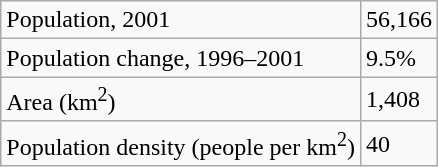<table class="wikitable">
<tr>
<td>Population, 2001</td>
<td>56,166</td>
</tr>
<tr>
<td>Population change, 1996–2001</td>
<td>9.5%</td>
</tr>
<tr>
<td>Area (km<sup>2</sup>)</td>
<td>1,408</td>
</tr>
<tr>
<td>Population density (people per km<sup>2</sup>)</td>
<td>40</td>
</tr>
</table>
